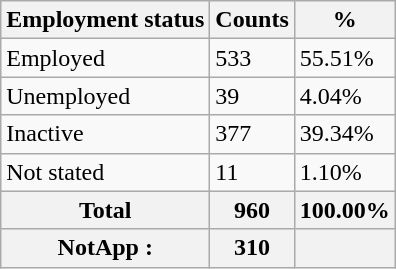<table class="wikitable sortable">
<tr>
<th>Employment status</th>
<th>Counts</th>
<th>%</th>
</tr>
<tr>
<td>Employed</td>
<td>533</td>
<td>55.51%</td>
</tr>
<tr>
<td>Unemployed</td>
<td>39</td>
<td>4.04%</td>
</tr>
<tr>
<td>Inactive</td>
<td>377</td>
<td>39.34%</td>
</tr>
<tr>
<td>Not stated</td>
<td>11</td>
<td>1.10%</td>
</tr>
<tr>
<th>Total</th>
<th>960</th>
<th>100.00%</th>
</tr>
<tr>
<th>NotApp :</th>
<th>310</th>
<th></th>
</tr>
</table>
